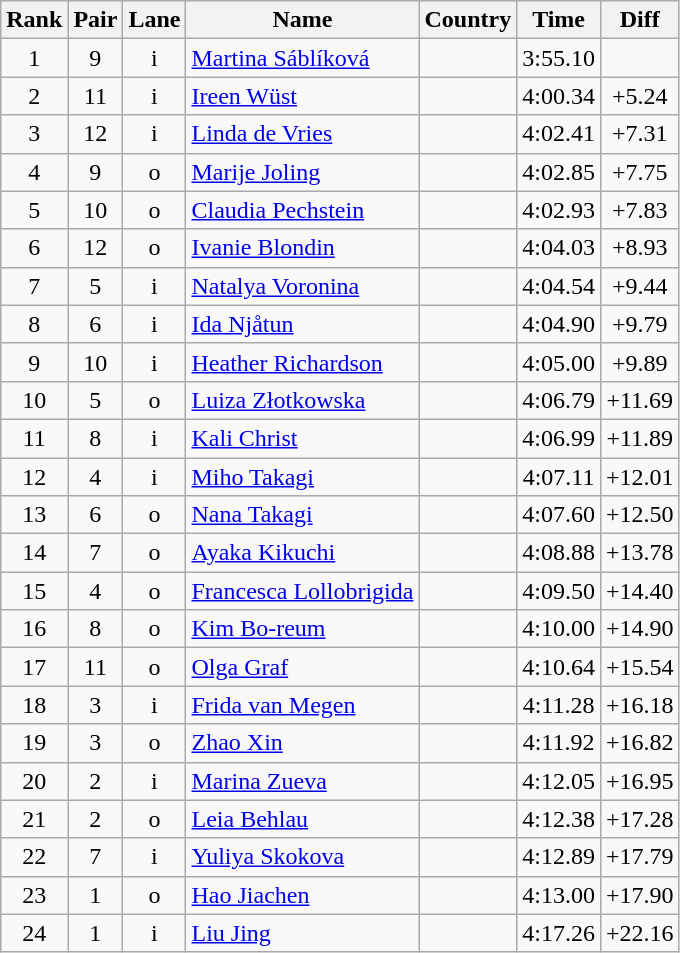<table class="wikitable sortable" style="text-align:center">
<tr>
<th>Rank</th>
<th>Pair</th>
<th>Lane</th>
<th>Name</th>
<th>Country</th>
<th>Time</th>
<th>Diff</th>
</tr>
<tr>
<td>1</td>
<td>9</td>
<td>i</td>
<td align=left><a href='#'>Martina Sáblíková</a></td>
<td align=left></td>
<td>3:55.10</td>
<td></td>
</tr>
<tr>
<td>2</td>
<td>11</td>
<td>i</td>
<td align=left><a href='#'>Ireen Wüst</a></td>
<td align=left></td>
<td>4:00.34</td>
<td>+5.24</td>
</tr>
<tr>
<td>3</td>
<td>12</td>
<td>i</td>
<td align=left><a href='#'>Linda de Vries</a></td>
<td align=left></td>
<td>4:02.41</td>
<td>+7.31</td>
</tr>
<tr>
<td>4</td>
<td>9</td>
<td>o</td>
<td align=left><a href='#'>Marije Joling</a></td>
<td align=left></td>
<td>4:02.85</td>
<td>+7.75</td>
</tr>
<tr>
<td>5</td>
<td>10</td>
<td>o</td>
<td align=left><a href='#'>Claudia Pechstein</a></td>
<td align=left></td>
<td>4:02.93</td>
<td>+7.83</td>
</tr>
<tr>
<td>6</td>
<td>12</td>
<td>o</td>
<td align=left><a href='#'>Ivanie Blondin</a></td>
<td align=left></td>
<td>4:04.03</td>
<td>+8.93</td>
</tr>
<tr>
<td>7</td>
<td>5</td>
<td>i</td>
<td align=left><a href='#'>Natalya Voronina</a></td>
<td align=left></td>
<td>4:04.54</td>
<td>+9.44</td>
</tr>
<tr>
<td>8</td>
<td>6</td>
<td>i</td>
<td align=left><a href='#'>Ida Njåtun</a></td>
<td align=left></td>
<td>4:04.90</td>
<td>+9.79</td>
</tr>
<tr>
<td>9</td>
<td>10</td>
<td>i</td>
<td align=left><a href='#'>Heather Richardson</a></td>
<td align=left></td>
<td>4:05.00</td>
<td>+9.89</td>
</tr>
<tr>
<td>10</td>
<td>5</td>
<td>o</td>
<td align=left><a href='#'>Luiza Złotkowska</a></td>
<td align=left></td>
<td>4:06.79</td>
<td>+11.69</td>
</tr>
<tr>
<td>11</td>
<td>8</td>
<td>i</td>
<td align=left><a href='#'>Kali Christ</a></td>
<td align=left></td>
<td>4:06.99</td>
<td>+11.89</td>
</tr>
<tr>
<td>12</td>
<td>4</td>
<td>i</td>
<td align=left><a href='#'>Miho Takagi</a></td>
<td align=left></td>
<td>4:07.11</td>
<td>+12.01</td>
</tr>
<tr>
<td>13</td>
<td>6</td>
<td>o</td>
<td align=left><a href='#'>Nana Takagi</a></td>
<td align=left></td>
<td>4:07.60</td>
<td>+12.50</td>
</tr>
<tr>
<td>14</td>
<td>7</td>
<td>o</td>
<td align=left><a href='#'>Ayaka Kikuchi</a></td>
<td align=left></td>
<td>4:08.88</td>
<td>+13.78</td>
</tr>
<tr>
<td>15</td>
<td>4</td>
<td>o</td>
<td align=left><a href='#'>Francesca Lollobrigida</a></td>
<td align=left></td>
<td>4:09.50</td>
<td>+14.40</td>
</tr>
<tr>
<td>16</td>
<td>8</td>
<td>o</td>
<td align=left><a href='#'>Kim Bo-reum</a></td>
<td align=left></td>
<td>4:10.00</td>
<td>+14.90</td>
</tr>
<tr>
<td>17</td>
<td>11</td>
<td>o</td>
<td align=left><a href='#'>Olga Graf</a></td>
<td align=left></td>
<td>4:10.64</td>
<td>+15.54</td>
</tr>
<tr>
<td>18</td>
<td>3</td>
<td>i</td>
<td align=left><a href='#'>Frida van Megen</a></td>
<td align=left></td>
<td>4:11.28</td>
<td>+16.18</td>
</tr>
<tr>
<td>19</td>
<td>3</td>
<td>o</td>
<td align=left><a href='#'>Zhao Xin</a></td>
<td align=left></td>
<td>4:11.92</td>
<td>+16.82</td>
</tr>
<tr>
<td>20</td>
<td>2</td>
<td>i</td>
<td align=left><a href='#'>Marina Zueva</a></td>
<td align=left></td>
<td>4:12.05</td>
<td>+16.95</td>
</tr>
<tr>
<td>21</td>
<td>2</td>
<td>o</td>
<td align=left><a href='#'>Leia Behlau</a></td>
<td align=left></td>
<td>4:12.38</td>
<td>+17.28</td>
</tr>
<tr>
<td>22</td>
<td>7</td>
<td>i</td>
<td align=left><a href='#'>Yuliya Skokova</a></td>
<td align=left></td>
<td>4:12.89</td>
<td>+17.79</td>
</tr>
<tr>
<td>23</td>
<td>1</td>
<td>o</td>
<td align=left><a href='#'>Hao Jiachen</a></td>
<td align=left></td>
<td>4:13.00</td>
<td>+17.90</td>
</tr>
<tr>
<td>24</td>
<td>1</td>
<td>i</td>
<td align=left><a href='#'>Liu Jing</a></td>
<td align=left></td>
<td>4:17.26</td>
<td>+22.16</td>
</tr>
</table>
